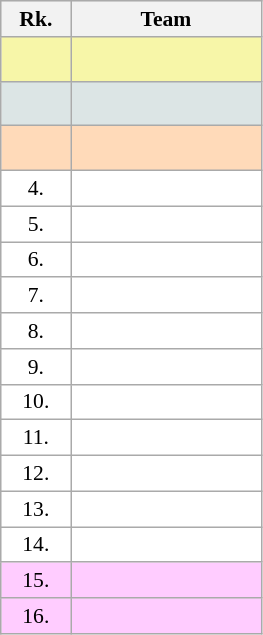<table class="wikitable" style="border:1px solid #aaa; font-size:90%;">
<tr style="background:#e4e4e4;">
<th style="border-bottom:1px solid #aaa; width:40px;">Rk.</th>
<th style="border-bottom:1px solid #aaa; width:120px;">Team</th>
</tr>
<tr style="background:#f7f6a8;">
<td style="text-align:center; height:23px;"></td>
<td><strong></strong></td>
</tr>
<tr style="background:#dce5e5;">
<td style="text-align:center; height:23px;"></td>
<td></td>
</tr>
<tr style="background:#ffdab9;">
<td style="text-align:center; height:23px;"></td>
<td></td>
</tr>
<tr style="background:#fff;">
<td style="text-align:center;">4.</td>
<td></td>
</tr>
<tr style="background:#fff;">
<td style="text-align:center;">5.</td>
<td></td>
</tr>
<tr style="background:#fff;">
<td style="text-align:center;">6.</td>
<td></td>
</tr>
<tr style="background:#fff;">
<td style="text-align:center;">7.</td>
<td></td>
</tr>
<tr style="background:#fff;">
<td style="text-align:center;">8.</td>
<td></td>
</tr>
<tr style="background:#fff;">
<td style="text-align:center;">9.</td>
<td></td>
</tr>
<tr style="background:#fff;">
<td style="text-align:center;">10.</td>
<td></td>
</tr>
<tr style="background:#fff;">
<td style="text-align:center;">11.</td>
<td></td>
</tr>
<tr style="background:#fff;">
<td style="text-align:center;">12.</td>
<td></td>
</tr>
<tr style="background:#fff;">
<td style="text-align:center;">13.</td>
<td></td>
</tr>
<tr style="background:#fff;">
<td style="text-align:center;">14.</td>
<td></td>
</tr>
<tr style="background:#fcf;">
<td style="text-align:center;">15.</td>
<td></td>
</tr>
<tr style="background:#fcf;">
<td style="text-align:center;">16.</td>
<td></td>
</tr>
</table>
